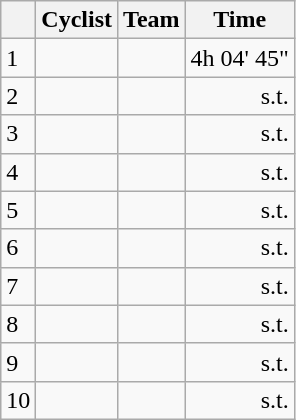<table class="wikitable">
<tr>
<th></th>
<th>Cyclist</th>
<th>Team</th>
<th>Time</th>
</tr>
<tr>
<td>1</td>
<td></td>
<td></td>
<td align=right>4h 04' 45"</td>
</tr>
<tr>
<td>2</td>
<td></td>
<td></td>
<td align=right>s.t.</td>
</tr>
<tr>
<td>3</td>
<td></td>
<td></td>
<td align=right>s.t.</td>
</tr>
<tr>
<td>4</td>
<td></td>
<td></td>
<td align=right>s.t.</td>
</tr>
<tr>
<td>5</td>
<td></td>
<td></td>
<td align=right>s.t.</td>
</tr>
<tr>
<td>6</td>
<td></td>
<td></td>
<td align=right>s.t.</td>
</tr>
<tr>
<td>7</td>
<td></td>
<td></td>
<td align=right>s.t.</td>
</tr>
<tr>
<td>8</td>
<td></td>
<td></td>
<td align=right>s.t.</td>
</tr>
<tr>
<td>9</td>
<td></td>
<td></td>
<td align=right>s.t.</td>
</tr>
<tr>
<td>10</td>
<td></td>
<td></td>
<td align=right>s.t.</td>
</tr>
</table>
